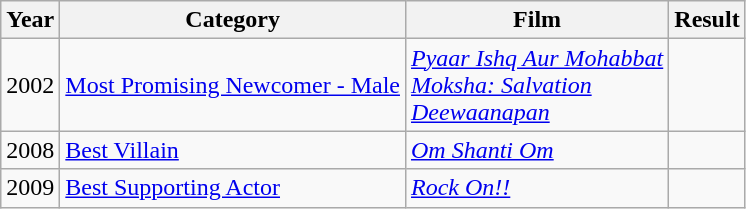<table class="wikitable">
<tr>
<th>Year</th>
<th>Category</th>
<th>Film</th>
<th>Result</th>
</tr>
<tr>
<td>2002</td>
<td><a href='#'>Most Promising Newcomer - Male</a></td>
<td><em><a href='#'>Pyaar Ishq Aur Mohabbat</a></em><br><em><a href='#'>Moksha: Salvation</a></em><br><em><a href='#'>Deewaanapan</a></em></td>
<td></td>
</tr>
<tr>
<td>2008</td>
<td><a href='#'>Best Villain</a></td>
<td><em><a href='#'>Om Shanti Om</a></em></td>
<td></td>
</tr>
<tr>
<td>2009</td>
<td><a href='#'>Best Supporting Actor</a></td>
<td><em><a href='#'>Rock On!!</a></em></td>
<td></td>
</tr>
</table>
